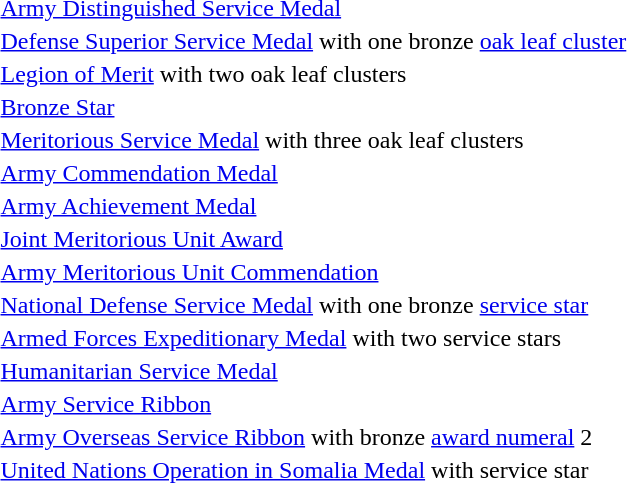<table>
<tr>
<td> <a href='#'>Army Distinguished Service Medal</a></td>
</tr>
<tr>
<td> <a href='#'>Defense Superior Service Medal</a> with one bronze <a href='#'>oak leaf cluster</a></td>
</tr>
<tr>
<td> <a href='#'>Legion of Merit</a> with two oak leaf clusters</td>
</tr>
<tr>
<td> <a href='#'>Bronze Star</a></td>
</tr>
<tr>
<td> <a href='#'>Meritorious Service Medal</a> with three oak leaf clusters</td>
</tr>
<tr>
<td> <a href='#'>Army Commendation Medal</a></td>
</tr>
<tr>
<td> <a href='#'>Army Achievement Medal</a></td>
</tr>
<tr>
<td> <a href='#'>Joint Meritorious Unit Award</a></td>
</tr>
<tr>
<td> <a href='#'>Army Meritorious Unit Commendation</a></td>
</tr>
<tr>
<td> <a href='#'>National Defense Service Medal</a> with one bronze <a href='#'>service star</a></td>
</tr>
<tr>
<td> <a href='#'>Armed Forces Expeditionary Medal</a> with two service stars</td>
</tr>
<tr>
<td> <a href='#'>Humanitarian Service Medal</a></td>
</tr>
<tr>
<td> <a href='#'>Army Service Ribbon</a></td>
</tr>
<tr>
<td><span></span> <a href='#'>Army Overseas Service Ribbon</a> with bronze <a href='#'>award numeral</a> 2</td>
</tr>
<tr>
<td> <a href='#'>United Nations Operation in Somalia Medal</a> with service star</td>
</tr>
</table>
